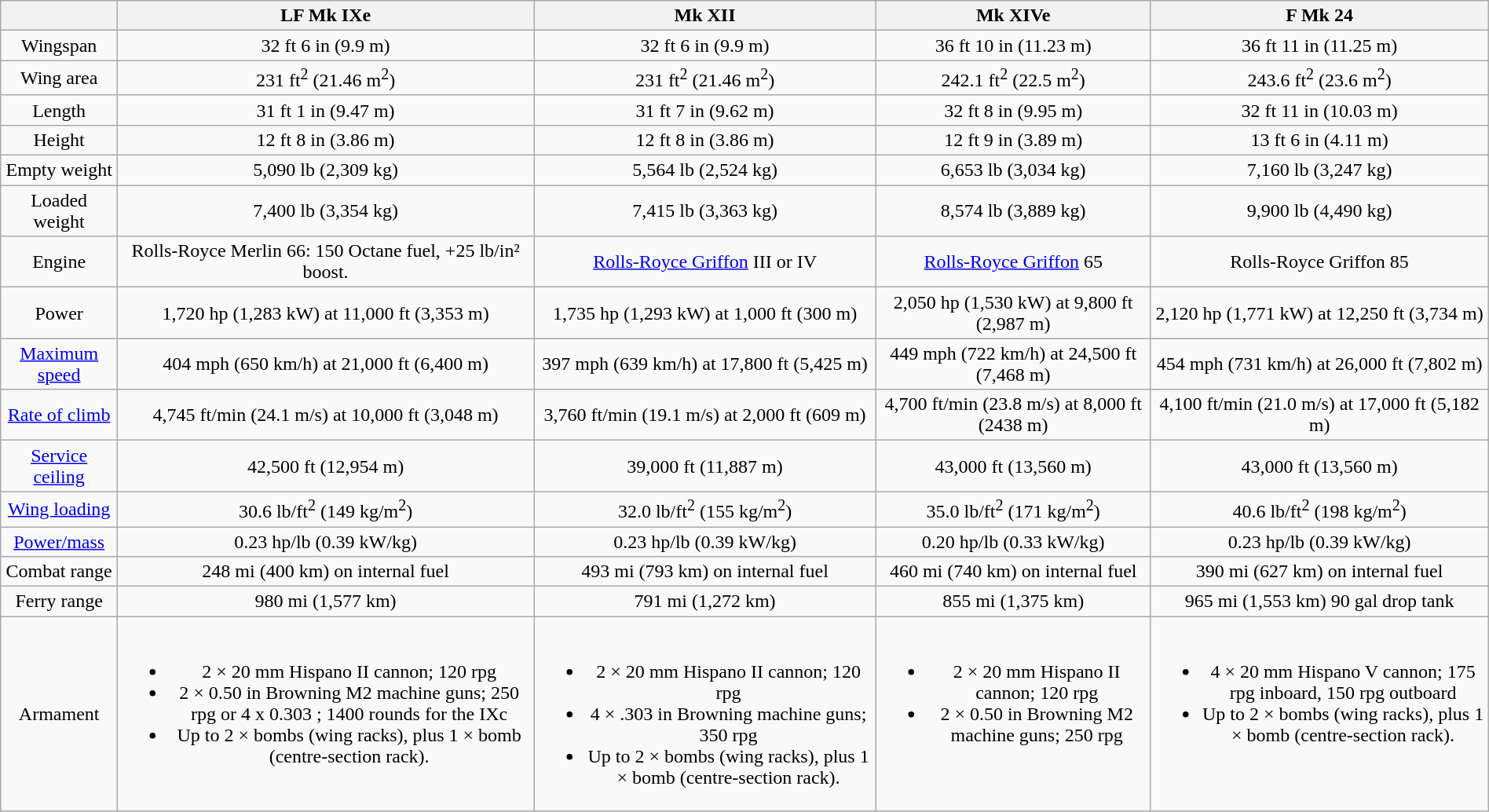<table class="wikitable"" ;width:100%; " style="margin:auto;">
<tr>
<th></th>
<th>LF Mk IXe</th>
<th>Mk XII</th>
<th>Mk XIVe</th>
<th>F Mk 24</th>
</tr>
<tr style="text-align:center;">
<td>Wingspan</td>
<td>32 ft 6 in (9.9 m)</td>
<td>32 ft 6 in (9.9 m)</td>
<td>36 ft 10 in (11.23 m)</td>
<td>36 ft 11 in (11.25 m)</td>
</tr>
<tr style="text-align:center;">
<td>Wing area</td>
<td>231 ft<sup>2</sup> (21.46 m<sup>2</sup>)</td>
<td>231 ft<sup>2</sup> (21.46 m<sup>2</sup>)</td>
<td>242.1 ft<sup>2</sup> (22.5 m<sup>2</sup>)</td>
<td>243.6 ft<sup>2</sup> (23.6 m<sup>2</sup>)</td>
</tr>
<tr style="text-align:center;">
<td>Length</td>
<td>31 ft 1 in (9.47 m)</td>
<td>31 ft 7 in (9.62 m)</td>
<td>32 ft 8 in (9.95 m)</td>
<td>32 ft 11 in (10.03 m)</td>
</tr>
<tr style="text-align:center;">
<td>Height</td>
<td>12 ft 8 in (3.86 m)</td>
<td>12 ft 8 in (3.86 m)</td>
<td>12 ft 9 in (3.89 m)</td>
<td>13 ft 6 in (4.11 m)</td>
</tr>
<tr style="text-align:center;">
<td>Empty weight</td>
<td>5,090 lb (2,309 kg)</td>
<td>5,564 lb (2,524 kg)</td>
<td>6,653 lb (3,034 kg)</td>
<td>7,160 lb (3,247 kg)</td>
</tr>
<tr style="text-align:center;">
<td>Loaded weight</td>
<td>7,400 lb (3,354 kg)</td>
<td>7,415 lb (3,363 kg)</td>
<td>8,574 lb (3,889 kg)</td>
<td>9,900 lb (4,490 kg)</td>
</tr>
<tr style="text-align:center;">
<td>Engine</td>
<td>Rolls-Royce Merlin 66: 150 Octane fuel, +25 lb/in² boost.</td>
<td><a href='#'>Rolls-Royce Griffon</a> III or IV</td>
<td><a href='#'>Rolls-Royce Griffon</a> 65</td>
<td>Rolls-Royce Griffon 85</td>
</tr>
<tr style="text-align:center;">
<td>Power</td>
<td>1,720 hp (1,283 kW) at 11,000 ft (3,353 m)</td>
<td>1,735 hp (1,293 kW) at 1,000 ft (300 m)</td>
<td>2,050 hp (1,530 kW) at 9,800 ft (2,987 m)</td>
<td>2,120 hp (1,771 kW) at 12,250 ft (3,734 m)</td>
</tr>
<tr style="text-align:center;">
<td><a href='#'>Maximum speed</a></td>
<td>404 mph (650 km/h) at 21,000 ft (6,400 m)</td>
<td>397 mph (639 km/h) at 17,800 ft (5,425 m)</td>
<td>449 mph (722 km/h) at 24,500 ft (7,468 m)</td>
<td>454 mph (731 km/h) at 26,000 ft (7,802 m)</td>
</tr>
<tr style="text-align:center;">
<td><a href='#'>Rate of climb</a></td>
<td>4,745 ft/min (24.1 m/s) at 10,000 ft (3,048 m)</td>
<td>3,760 ft/min (19.1 m/s) at 2,000 ft (609 m)</td>
<td>4,700 ft/min (23.8 m/s) at 8,000 ft (2438 m)</td>
<td>4,100 ft/min (21.0 m/s) at 17,000 ft (5,182 m)</td>
</tr>
<tr style="text-align:center;">
<td><a href='#'>Service ceiling</a></td>
<td>42,500 ft (12,954 m)</td>
<td>39,000 ft (11,887 m)</td>
<td>43,000 ft (13,560 m)</td>
<td>43,000 ft (13,560 m)</td>
</tr>
<tr style="text-align:center;">
<td><a href='#'>Wing loading</a></td>
<td>30.6 lb/ft<sup>2</sup> (149 kg/m<sup>2</sup>)</td>
<td>32.0 lb/ft<sup>2</sup> (155 kg/m<sup>2</sup>)</td>
<td>35.0 lb/ft<sup>2</sup> (171 kg/m<sup>2</sup>)</td>
<td>40.6 lb/ft<sup>2</sup> (198 kg/m<sup>2</sup>)</td>
</tr>
<tr style="text-align:center;">
<td><a href='#'>Power/mass</a></td>
<td>0.23 hp/lb (0.39 kW/kg)</td>
<td>0.23 hp/lb (0.39 kW/kg)</td>
<td>0.20 hp/lb (0.33 kW/kg)</td>
<td>0.23 hp/lb (0.39 kW/kg)</td>
</tr>
<tr style="text-align:center;">
<td>Combat range</td>
<td>248 mi (400 km) on internal fuel</td>
<td>493 mi (793 km) on internal fuel</td>
<td>460 mi (740 km) on internal fuel</td>
<td>390 mi (627 km) on internal fuel</td>
</tr>
<tr style="text-align:center;">
<td>Ferry range</td>
<td>980 mi (1,577 km)</td>
<td>791 mi (1,272 km)</td>
<td>855 mi (1,375 km)</td>
<td>965 mi (1,553 km) 90 gal drop tank</td>
</tr>
<tr style="text-align:center;">
<td>Armament</td>
<td valign="top"><br><ul><li>2 × 20 mm Hispano II cannon; 120 rpg</li><li>2 × 0.50 in Browning M2 machine guns; 250 rpg or 4 x 0.303 ; 1400 rounds for the IXc</li><li>Up to 2 ×  bombs (wing racks), plus 1 ×  bomb (centre-section rack).</li></ul></td>
<td valign="top"><br><ul><li>2 × 20 mm Hispano II cannon; 120 rpg</li><li>4 × .303 in Browning machine guns; 350 rpg</li><li>Up to 2 ×  bombs (wing racks), plus 1 ×  bomb (centre-section rack).</li></ul></td>
<td valign="top"><br><ul><li>2 × 20 mm Hispano II cannon; 120 rpg</li><li>2 × 0.50 in Browning M2 machine guns; 250 rpg</li></ul></td>
<td valign="top"><br><ul><li>4 × 20 mm Hispano V cannon; 175 rpg inboard, 150 rpg outboard</li><li>Up to 2 ×  bombs (wing racks), plus 1 ×  bomb (centre-section rack).</li></ul></td>
</tr>
</table>
